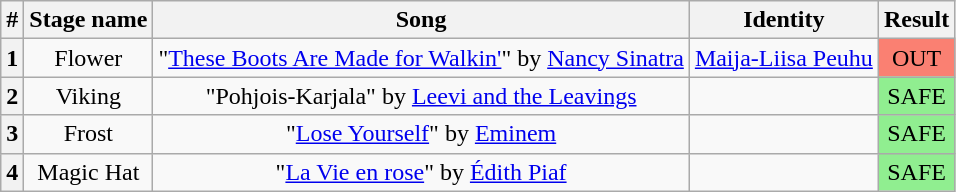<table class="wikitable plainrowheaders" style="text-align: center;">
<tr>
<th>#</th>
<th>Stage name</th>
<th>Song</th>
<th>Identity</th>
<th>Result</th>
</tr>
<tr>
<th>1</th>
<td>Flower</td>
<td>"<a href='#'>These Boots Are Made for Walkin'</a>" by <a href='#'>Nancy Sinatra</a></td>
<td><a href='#'>Maija-Liisa Peuhu</a></td>
<td bgcolor=salmon>OUT</td>
</tr>
<tr>
<th>2</th>
<td>Viking</td>
<td>"Pohjois-Karjala" by <a href='#'>Leevi and the Leavings</a></td>
<td></td>
<td bgcolor=lightgreen>SAFE</td>
</tr>
<tr>
<th>3</th>
<td>Frost</td>
<td>"<a href='#'>Lose Yourself</a>" by <a href='#'>Eminem</a></td>
<td></td>
<td bgcolor=lightgreen>SAFE</td>
</tr>
<tr>
<th>4</th>
<td>Magic Hat</td>
<td>"<a href='#'>La Vie en rose</a>" by <a href='#'>Édith Piaf</a></td>
<td></td>
<td bgcolor=lightgreen>SAFE</td>
</tr>
</table>
